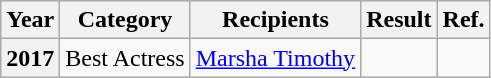<table class="wikitable plainrowheaders sortable">
<tr>
<th>Year</th>
<th>Category</th>
<th>Recipients</th>
<th>Result</th>
<th class="unsortable">Ref.</th>
</tr>
<tr>
<th>2017</th>
<td>Best Actress</td>
<td><a href='#'>Marsha Timothy</a></td>
<td></td>
<td align="center"></td>
</tr>
</table>
